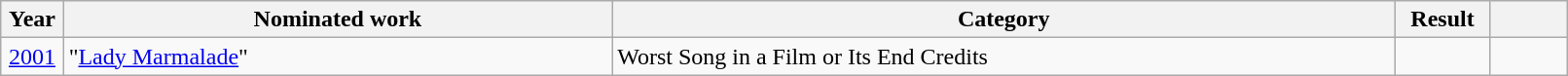<table class="wikitable plainrowheaders" style="width:85%;">
<tr>
<th scope="col" style="width:4%;">Year</th>
<th scope="col" style="width:35%;">Nominated work</th>
<th scope="col" style="width:50%;">Category</th>
<th scope="col" style="width:6%;">Result</th>
<th scope="col" style="width:6%;"></th>
</tr>
<tr>
<td align="center"><a href='#'>2001</a></td>
<td>"<a href='#'>Lady Marmalade</a>"</td>
<td>Worst Song in a Film or Its End Credits</td>
<td></td>
<td></td>
</tr>
</table>
